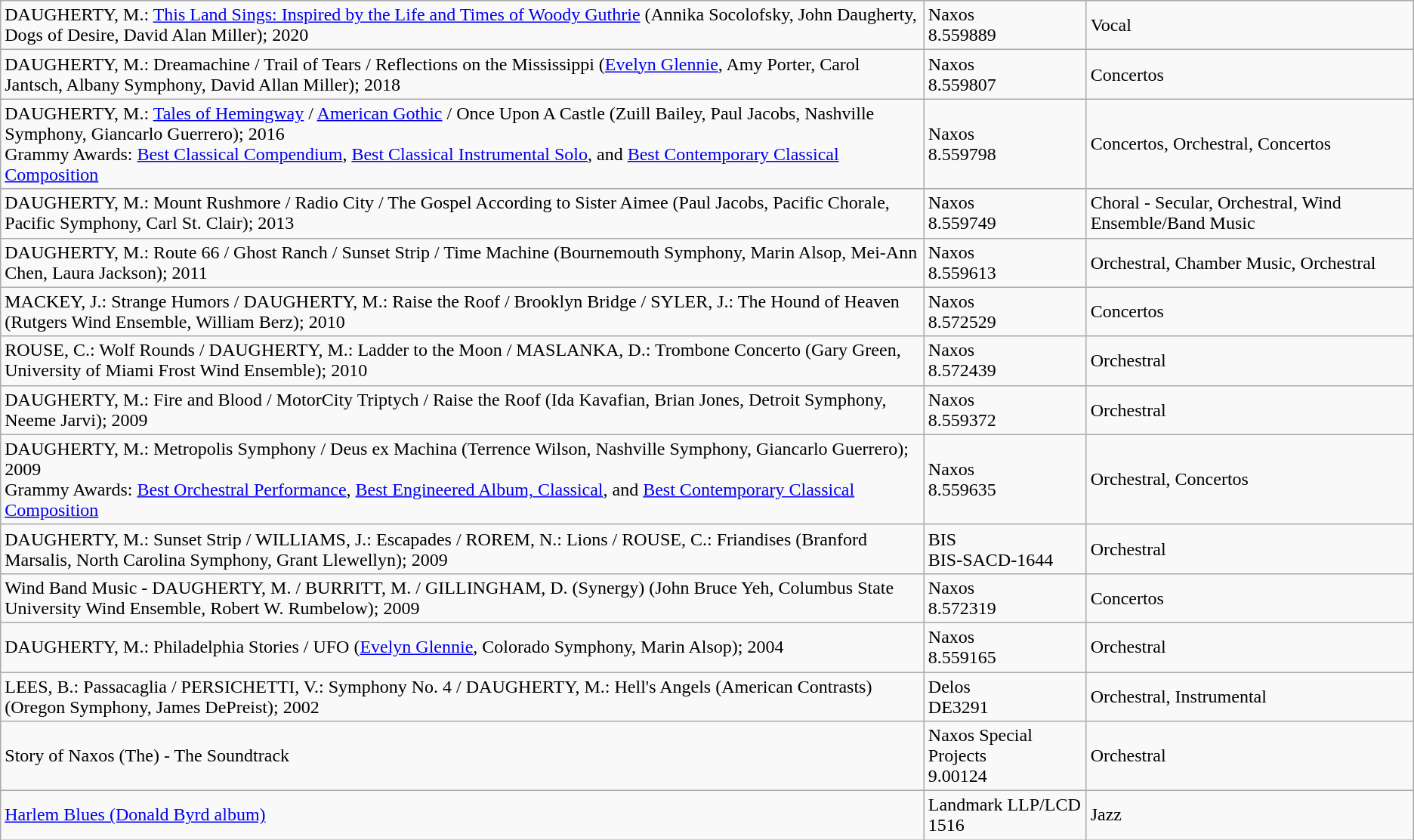<table class="wikitable">
<tr>
<td>DAUGHERTY, M.: <a href='#'>This Land Sings: Inspired by the Life and Times of Woody Guthrie</a> (Annika Socolofsky, John Daugherty, Dogs of Desire, David Alan Miller); 2020</td>
<td>Naxos<br>8.559889</td>
<td>Vocal</td>
</tr>
<tr>
<td>DAUGHERTY, M.: Dreamachine / Trail of Tears / Reflections on the Mississippi (<a href='#'>Evelyn Glennie</a>, Amy Porter, Carol Jantsch, Albany Symphony, David Allan Miller); 2018</td>
<td>Naxos<br>8.559807</td>
<td>Concertos</td>
</tr>
<tr>
<td>DAUGHERTY, M.: <a href='#'>Tales of Hemingway</a> / <a href='#'>American Gothic</a> / Once Upon A Castle (Zuill Bailey, Paul Jacobs, Nashville Symphony, Giancarlo Guerrero); 2016<br>Grammy Awards: <a href='#'>Best Classical Compendium</a>, <a href='#'>Best Classical Instrumental Solo</a>, and <a href='#'>Best Contemporary Classical Composition</a></td>
<td>Naxos<br>8.559798</td>
<td>Concertos, Orchestral, Concertos</td>
</tr>
<tr>
<td>DAUGHERTY, M.: Mount Rushmore / Radio City / The Gospel According to Sister Aimee (Paul Jacobs, Pacific Chorale, Pacific Symphony, Carl St. Clair); 2013</td>
<td>Naxos<br>8.559749</td>
<td>Choral - Secular, Orchestral, Wind Ensemble/Band Music</td>
</tr>
<tr>
<td>DAUGHERTY, M.: Route 66 / Ghost Ranch / Sunset Strip / Time Machine (Bournemouth Symphony, Marin Alsop, Mei-Ann Chen, Laura Jackson); 2011</td>
<td>Naxos<br>8.559613</td>
<td>Orchestral, Chamber Music, Orchestral</td>
</tr>
<tr>
<td>MACKEY, J.: Strange Humors / DAUGHERTY, M.: Raise the Roof / Brooklyn Bridge / SYLER, J.: The Hound of Heaven (Rutgers Wind Ensemble, William Berz); 2010</td>
<td>Naxos<br>8.572529</td>
<td>Concertos</td>
</tr>
<tr>
<td>ROUSE, C.: Wolf Rounds / DAUGHERTY, M.: Ladder to the Moon / MASLANKA, D.: Trombone Concerto (Gary Green, University of Miami Frost Wind Ensemble); 2010</td>
<td>Naxos<br>8.572439</td>
<td>Orchestral</td>
</tr>
<tr>
<td>DAUGHERTY, M.: Fire and Blood / MotorCity Triptych / Raise the Roof (Ida Kavafian, Brian Jones, Detroit Symphony, Neeme Jarvi); 2009</td>
<td>Naxos<br>8.559372</td>
<td>Orchestral</td>
</tr>
<tr>
<td>DAUGHERTY, M.: Metropolis Symphony / Deus ex Machina (Terrence Wilson, Nashville Symphony, Giancarlo Guerrero); 2009<br>Grammy Awards: <a href='#'>Best Orchestral Performance</a>, <a href='#'>Best Engineered Album, Classical</a>, and <a href='#'>Best Contemporary Classical Composition</a></td>
<td>Naxos<br>8.559635</td>
<td>Orchestral, Concertos</td>
</tr>
<tr>
<td>DAUGHERTY, M.: Sunset Strip / WILLIAMS, J.: Escapades / ROREM, N.: Lions / ROUSE, C.: Friandises (Branford Marsalis, North Carolina Symphony, Grant Llewellyn); 2009</td>
<td>BIS<br>BIS-SACD-1644</td>
<td>Orchestral</td>
</tr>
<tr>
<td>Wind Band Music - DAUGHERTY, M. / BURRITT, M. / GILLINGHAM, D. (Synergy) (John Bruce Yeh, Columbus State University Wind Ensemble, Robert W. Rumbelow); 2009</td>
<td>Naxos<br>8.572319</td>
<td>Concertos</td>
</tr>
<tr>
<td>DAUGHERTY, M.: Philadelphia Stories / UFO (<a href='#'>Evelyn Glennie</a>, Colorado Symphony, Marin Alsop); 2004</td>
<td>Naxos<br>8.559165</td>
<td>Orchestral</td>
</tr>
<tr>
<td>LEES, B.: Passacaglia / PERSICHETTI, V.: Symphony No. 4 / DAUGHERTY, M.: Hell's Angels (American Contrasts) (Oregon Symphony, James DePreist); 2002</td>
<td>Delos<br>DE3291</td>
<td>Orchestral, Instrumental</td>
</tr>
<tr>
<td>Story of Naxos (The) - The Soundtrack</td>
<td>Naxos Special Projects<br>9.00124</td>
<td>Orchestral</td>
</tr>
<tr>
<td><a href='#'>Harlem Blues (Donald Byrd album)</a></td>
<td>Landmark LLP/LCD 1516</td>
<td>Jazz</td>
</tr>
</table>
